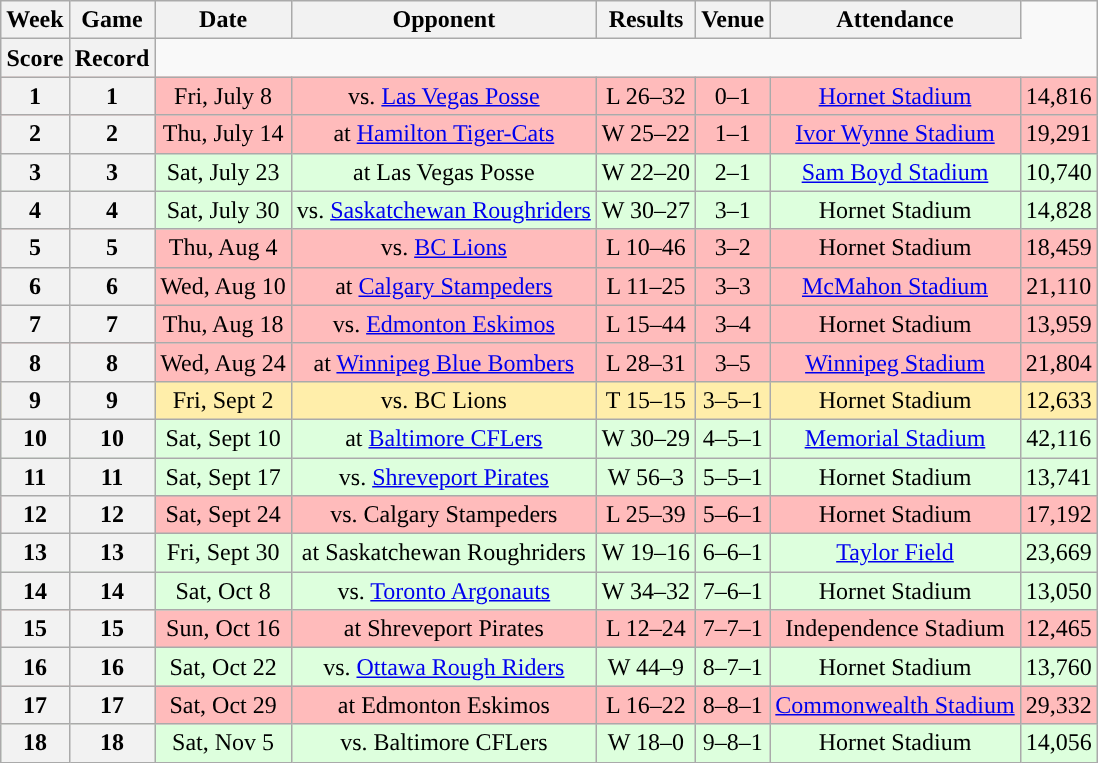<table class="wikitable" style="text-align:center">
<tr>
<th>Week</th>
<th>Game</th>
<th>Date</th>
<th>Opponent</th>
<th>Results</th>
<th>Venue</th>
<th>Attendance</th>
</tr>
<tr>
<th>Score</th>
<th>Record</th>
</tr>
<tr style="background:#ffbbbb">
<th>1</th>
<th>1</th>
<td>Fri, July 8</td>
<td>vs. <a href='#'>Las Vegas Posse</a></td>
<td>L 26–32</td>
<td>0–1</td>
<td><a href='#'>Hornet Stadium</a></td>
<td>14,816</td>
</tr>
<tr style="background:#ffbbbb">
<th>2</th>
<th>2</th>
<td>Thu, July 14</td>
<td>at <a href='#'>Hamilton Tiger-Cats</a></td>
<td>W 25–22</td>
<td>1–1</td>
<td><a href='#'>Ivor Wynne Stadium</a></td>
<td>19,291</td>
</tr>
<tr style="background:#ddffdd">
<th>3</th>
<th>3</th>
<td>Sat, July 23</td>
<td>at Las Vegas Posse</td>
<td>W 22–20</td>
<td>2–1</td>
<td><a href='#'>Sam Boyd Stadium</a></td>
<td>10,740</td>
</tr>
<tr style="background:#ddffdd">
<th>4</th>
<th>4</th>
<td>Sat, July 30</td>
<td>vs. <a href='#'>Saskatchewan Roughriders</a></td>
<td>W 30–27</td>
<td>3–1</td>
<td>Hornet Stadium</td>
<td>14,828</td>
</tr>
<tr style="background:#ffbbbb">
<th>5</th>
<th>5</th>
<td>Thu, Aug 4</td>
<td>vs. <a href='#'>BC Lions</a></td>
<td>L 10–46</td>
<td>3–2</td>
<td>Hornet Stadium</td>
<td>18,459</td>
</tr>
<tr style="background:#ffbbbb">
<th>6</th>
<th>6</th>
<td>Wed, Aug 10</td>
<td>at <a href='#'>Calgary Stampeders</a></td>
<td>L 11–25</td>
<td>3–3</td>
<td><a href='#'>McMahon Stadium</a></td>
<td>21,110</td>
</tr>
<tr style="background:#ffbbbb">
<th>7</th>
<th>7</th>
<td>Thu, Aug 18</td>
<td>vs. <a href='#'>Edmonton Eskimos</a></td>
<td>L 15–44</td>
<td>3–4</td>
<td>Hornet Stadium</td>
<td>13,959</td>
</tr>
<tr style="background:#ffbbbb">
<th>8</th>
<th>8</th>
<td>Wed, Aug 24</td>
<td>at <a href='#'>Winnipeg Blue Bombers</a></td>
<td>L 28–31</td>
<td>3–5</td>
<td><a href='#'>Winnipeg Stadium</a></td>
<td>21,804</td>
</tr>
<tr style="background:#ffeeaa">
<th>9</th>
<th>9</th>
<td>Fri, Sept 2</td>
<td>vs. BC Lions</td>
<td>T 15–15</td>
<td>3–5–1</td>
<td>Hornet Stadium</td>
<td>12,633</td>
</tr>
<tr style="background:#ddffdd">
<th>10</th>
<th>10</th>
<td>Sat, Sept 10</td>
<td>at <a href='#'>Baltimore CFLers</a></td>
<td>W 30–29</td>
<td>4–5–1</td>
<td><a href='#'>Memorial Stadium</a></td>
<td>42,116</td>
</tr>
<tr style="background:#ddffdd">
<th>11</th>
<th>11</th>
<td>Sat, Sept 17</td>
<td>vs. <a href='#'>Shreveport Pirates</a></td>
<td>W 56–3</td>
<td>5–5–1</td>
<td>Hornet Stadium</td>
<td>13,741</td>
</tr>
<tr style="background:#ffbbbb">
<th>12</th>
<th>12</th>
<td>Sat, Sept 24</td>
<td>vs. Calgary Stampeders</td>
<td>L 25–39</td>
<td>5–6–1</td>
<td>Hornet Stadium</td>
<td>17,192</td>
</tr>
<tr style="background:#ddffdd">
<th>13</th>
<th>13</th>
<td>Fri, Sept 30</td>
<td>at Saskatchewan Roughriders</td>
<td>W 19–16</td>
<td>6–6–1</td>
<td><a href='#'>Taylor Field</a></td>
<td>23,669</td>
</tr>
<tr style="background:#ddffdd">
<th>14</th>
<th>14</th>
<td>Sat, Oct 8</td>
<td>vs. <a href='#'>Toronto Argonauts</a></td>
<td>W 34–32</td>
<td>7–6–1</td>
<td>Hornet Stadium</td>
<td>13,050</td>
</tr>
<tr style="background:#ffbbbb">
<th>15</th>
<th>15</th>
<td>Sun, Oct 16</td>
<td>at Shreveport Pirates</td>
<td>L 12–24</td>
<td>7–7–1</td>
<td>Independence Stadium</td>
<td>12,465</td>
</tr>
<tr style="background:#ddffdd">
<th>16</th>
<th>16</th>
<td>Sat, Oct 22</td>
<td>vs. <a href='#'>Ottawa Rough Riders</a></td>
<td>W 44–9</td>
<td>8–7–1</td>
<td>Hornet Stadium</td>
<td>13,760</td>
</tr>
<tr style="background:#ffbbbb">
<th>17</th>
<th>17</th>
<td>Sat, Oct 29</td>
<td>at Edmonton Eskimos</td>
<td>L 16–22</td>
<td>8–8–1</td>
<td><a href='#'>Commonwealth Stadium</a></td>
<td>29,332</td>
</tr>
<tr style="background:#ddffdd">
<th>18</th>
<th>18</th>
<td>Sat, Nov 5</td>
<td>vs. Baltimore CFLers</td>
<td>W 18–0</td>
<td>9–8–1</td>
<td>Hornet Stadium</td>
<td>14,056</td>
</tr>
</table>
